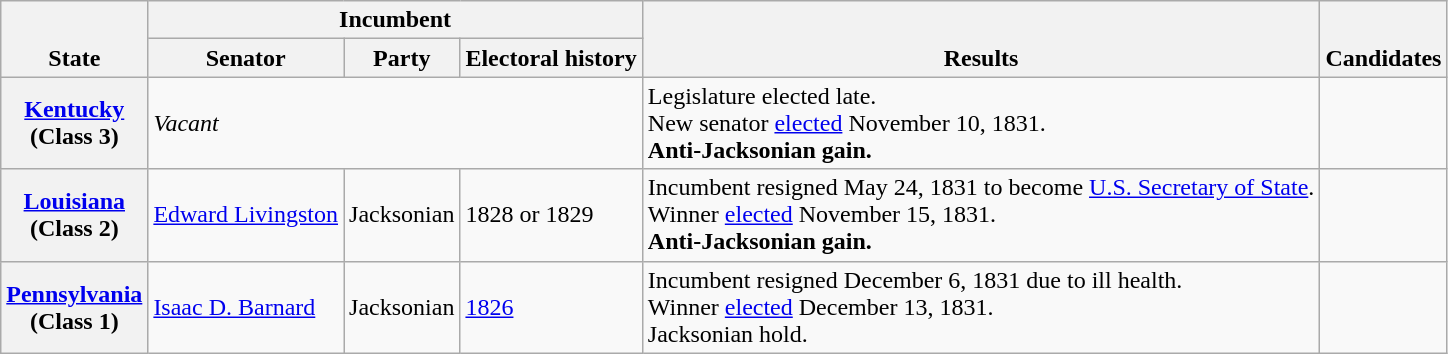<table class=wikitable>
<tr valign=bottom>
<th rowspan=2>State</th>
<th colspan=3>Incumbent</th>
<th rowspan=2>Results</th>
<th rowspan=2>Candidates</th>
</tr>
<tr>
<th>Senator</th>
<th>Party</th>
<th>Electoral history</th>
</tr>
<tr>
<th><a href='#'>Kentucky</a><br>(Class 3)</th>
<td colspan=3><em>Vacant</em></td>
<td>Legislature elected late.<br>New senator <a href='#'>elected</a> November 10, 1831.<br><strong>Anti-Jacksonian gain.</strong></td>
<td nowrap></td>
</tr>
<tr>
<th><a href='#'>Louisiana</a><br>(Class 2)</th>
<td><a href='#'>Edward Livingston</a></td>
<td>Jacksonian</td>
<td>1828 or 1829</td>
<td>Incumbent resigned May 24, 1831 to become <a href='#'>U.S. Secretary of State</a>.<br>Winner <a href='#'>elected</a> November 15, 1831.<br><strong>Anti-Jacksonian gain.</strong></td>
<td nowrap></td>
</tr>
<tr>
<th><a href='#'>Pennsylvania</a><br>(Class 1)</th>
<td><a href='#'>Isaac D. Barnard</a></td>
<td>Jacksonian</td>
<td><a href='#'>1826</a></td>
<td>Incumbent resigned December 6, 1831 due to ill health.<br>Winner <a href='#'>elected</a> December 13, 1831.<br>Jacksonian hold.</td>
<td nowrap></td>
</tr>
</table>
